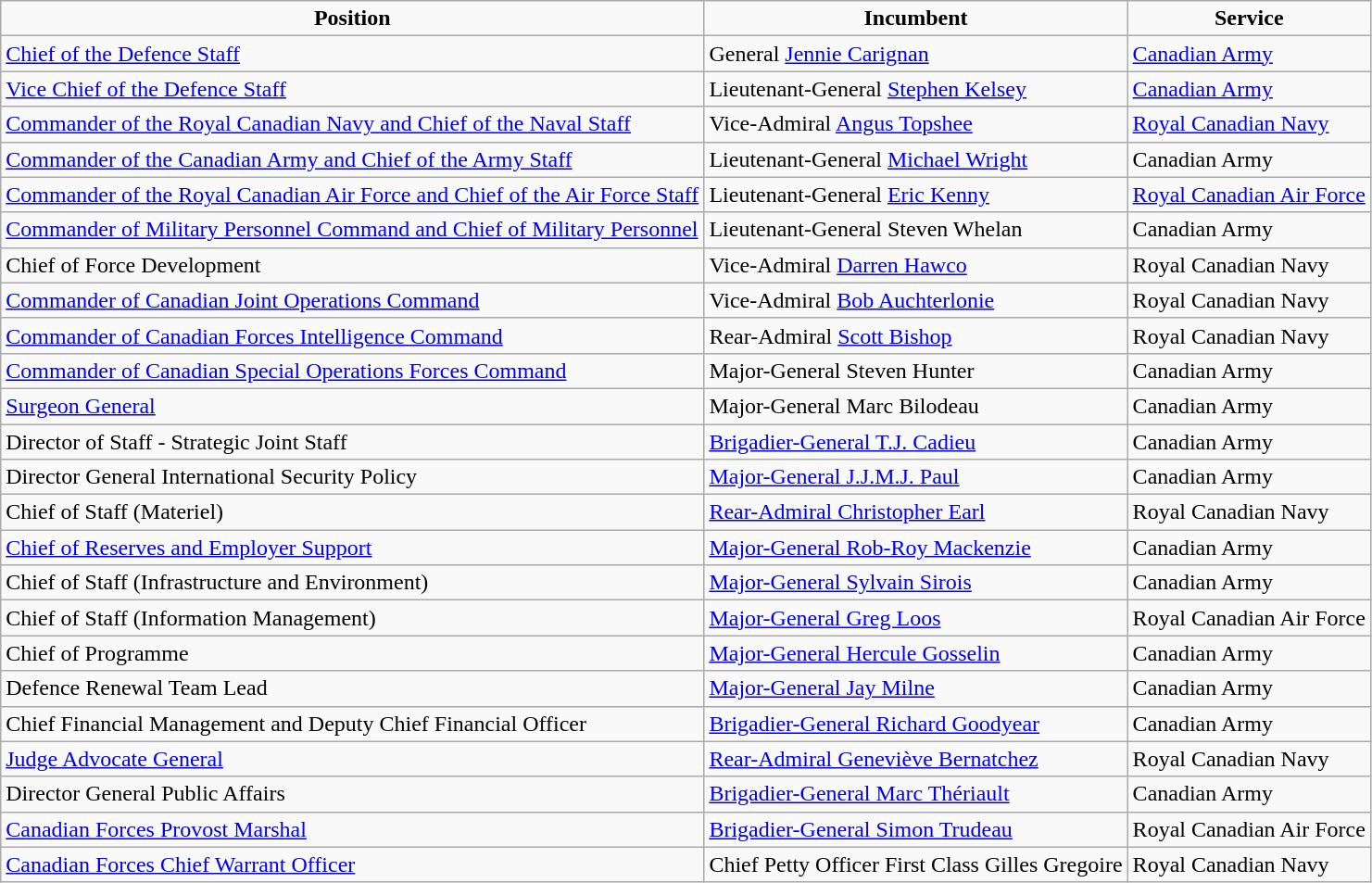<table class=wikitable align="center">
<tr>
<td align="center"><strong>Position</strong></td>
<td align="center"><strong>Incumbent</strong></td>
<td align="center"><strong>Service</strong></td>
</tr>
<tr>
<td><a href='#'>Chief of the Defence Staff</a></td>
<td>General <a href='#'>Jennie Carignan</a></td>
<td><a href='#'>Canadian Army</a></td>
</tr>
<tr>
<td><a href='#'>Vice Chief of the Defence Staff</a></td>
<td>Lieutenant-General <a href='#'>Stephen Kelsey</a></td>
<td><a href='#'>Canadian Army</a></td>
</tr>
<tr>
<td><a href='#'>Commander of the Royal Canadian Navy and Chief of the Naval Staff</a></td>
<td>Vice-Admiral <a href='#'>Angus Topshee</a></td>
<td><a href='#'>Royal Canadian Navy</a></td>
</tr>
<tr>
<td><a href='#'>Commander of the Canadian Army and Chief of the Army Staff</a></td>
<td>Lieutenant-General <a href='#'>Michael Wright</a></td>
<td>Canadian Army</td>
</tr>
<tr>
<td><a href='#'>Commander of the Royal Canadian Air Force and Chief of the Air Force Staff</a></td>
<td>Lieutenant-General <a href='#'>Eric Kenny</a></td>
<td><a href='#'>Royal Canadian Air Force</a></td>
</tr>
<tr>
<td><a href='#'>Commander of Military Personnel Command and Chief of Military Personnel</a></td>
<td>Lieutenant-General Steven Whelan</td>
<td>Canadian Army</td>
</tr>
<tr>
<td>Chief of Force Development</td>
<td>Vice-Admiral <a href='#'>Darren Hawco</a></td>
<td>Royal Canadian Navy</td>
</tr>
<tr>
<td><a href='#'>Commander of Canadian Joint Operations Command</a></td>
<td>Vice-Admiral <a href='#'>Bob Auchterlonie</a></td>
<td>Royal Canadian Navy</td>
</tr>
<tr>
<td><a href='#'>Commander of Canadian Forces Intelligence Command</a></td>
<td>Rear-Admiral <a href='#'>Scott Bishop</a></td>
<td>Royal Canadian Navy</td>
</tr>
<tr>
<td><a href='#'>Commander of Canadian Special Operations Forces Command</a></td>
<td>Major-General Steven Hunter</td>
<td>Canadian Army</td>
</tr>
<tr>
<td><a href='#'>Surgeon General</a></td>
<td>Major-General Marc Bilodeau</td>
<td>Canadian Army</td>
</tr>
<tr>
<td>Director of Staff - Strategic Joint Staff</td>
<td><a href='#'>Brigadier-General T.J. Cadieu</a></td>
<td>Canadian Army</td>
</tr>
<tr>
<td>Director General International Security Policy</td>
<td><a href='#'>Major-General J.J.M.J. Paul</a></td>
<td>Canadian Army</td>
</tr>
<tr>
<td>Chief of Staff (Materiel)</td>
<td><a href='#'>Rear-Admiral Christopher Earl</a></td>
<td>Royal Canadian Navy</td>
</tr>
<tr>
<td><a href='#'>Chief of Reserves and Employer Support</a></td>
<td><a href='#'>Major-General Rob-Roy Mackenzie</a></td>
<td>Canadian Army</td>
</tr>
<tr>
<td>Chief of Staff (Infrastructure and Environment)</td>
<td><a href='#'>Major-General Sylvain Sirois</a></td>
<td>Canadian Army</td>
</tr>
<tr>
<td>Chief of Staff (Information Management)</td>
<td><a href='#'>Major-General Greg Loos</a></td>
<td>Royal Canadian Air Force</td>
</tr>
<tr>
<td>Chief of Programme</td>
<td><a href='#'>Major-General Hercule Gosselin</a></td>
<td>Canadian Army</td>
</tr>
<tr>
<td>Defence Renewal Team Lead</td>
<td><a href='#'>Major-General Jay Milne</a></td>
<td>Canadian Army</td>
</tr>
<tr>
<td>Chief Financial Management and Deputy Chief Financial Officer</td>
<td><a href='#'>Brigadier-General Richard Goodyear</a></td>
<td>Canadian Army</td>
</tr>
<tr>
<td><a href='#'>Judge Advocate General</a></td>
<td><a href='#'>Rear-Admiral Geneviève Bernatchez</a></td>
<td>Royal Canadian Navy</td>
</tr>
<tr>
<td>Director General Public Affairs</td>
<td><a href='#'>Brigadier-General Marc Thériault</a></td>
<td>Canadian Army</td>
</tr>
<tr>
<td><a href='#'>Canadian Forces Provost Marshal</a></td>
<td><a href='#'>Brigadier-General Simon Trudeau</a></td>
<td>Royal Canadian Air Force</td>
</tr>
<tr>
<td><a href='#'>Canadian Forces Chief Warrant Officer</a></td>
<td>Chief Petty Officer First Class Gilles Gregoire</td>
<td>Royal Canadian Navy</td>
</tr>
</table>
